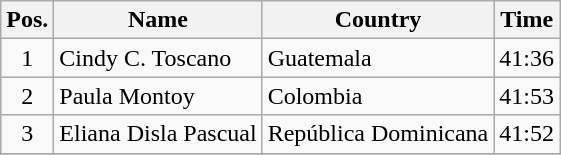<table class="wikitable sortable">
<tr>
<th>Pos.</th>
<th>Name</th>
<th>Country</th>
<th>Time</th>
</tr>
<tr>
<td align="center">1</td>
<td>Cindy C. Toscano</td>
<td>Guatemala</td>
<td align="right">41:36</td>
</tr>
<tr>
<td align="center">2</td>
<td>Paula Montoy</td>
<td>Colombia</td>
<td align="right">41:53</td>
</tr>
<tr>
<td align="center">3</td>
<td>Eliana Disla Pascual</td>
<td>República Dominicana</td>
<td align="right">41:52</td>
</tr>
<tr>
</tr>
</table>
